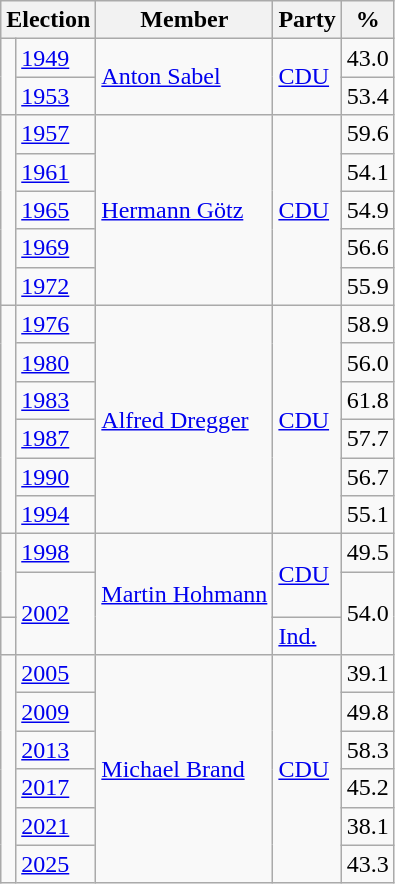<table class=wikitable>
<tr>
<th colspan=2>Election</th>
<th>Member</th>
<th>Party</th>
<th>%</th>
</tr>
<tr>
<td rowspan=2 bgcolor=></td>
<td><a href='#'>1949</a></td>
<td rowspan=2><a href='#'>Anton Sabel</a></td>
<td rowspan=2><a href='#'>CDU</a></td>
<td align=right>43.0</td>
</tr>
<tr>
<td><a href='#'>1953</a></td>
<td align=right>53.4</td>
</tr>
<tr>
<td rowspan=5 bgcolor=></td>
<td><a href='#'>1957</a></td>
<td rowspan=5><a href='#'>Hermann Götz</a></td>
<td rowspan=5><a href='#'>CDU</a></td>
<td align=right>59.6</td>
</tr>
<tr>
<td><a href='#'>1961</a></td>
<td align=right>54.1</td>
</tr>
<tr>
<td><a href='#'>1965</a></td>
<td align=right>54.9</td>
</tr>
<tr>
<td><a href='#'>1969</a></td>
<td align=right>56.6</td>
</tr>
<tr>
<td><a href='#'>1972</a></td>
<td align=right>55.9</td>
</tr>
<tr>
<td rowspan=6 bgcolor=></td>
<td><a href='#'>1976</a></td>
<td rowspan=6><a href='#'>Alfred Dregger</a></td>
<td rowspan=6><a href='#'>CDU</a></td>
<td align=right>58.9</td>
</tr>
<tr>
<td><a href='#'>1980</a></td>
<td align=right>56.0</td>
</tr>
<tr>
<td><a href='#'>1983</a></td>
<td align=right>61.8</td>
</tr>
<tr>
<td><a href='#'>1987</a></td>
<td align=right>57.7</td>
</tr>
<tr>
<td><a href='#'>1990</a></td>
<td align=right>56.7</td>
</tr>
<tr>
<td><a href='#'>1994</a></td>
<td align=right>55.1</td>
</tr>
<tr>
<td rowspan=2 bgcolor=></td>
<td><a href='#'>1998</a></td>
<td rowspan=3><a href='#'>Martin Hohmann</a></td>
<td rowspan=2><a href='#'>CDU</a></td>
<td align=right>49.5</td>
</tr>
<tr style="height:30px">
<td rowspan=2><a href='#'>2002</a></td>
<td rowspan=2 align=right>54.0</td>
</tr>
<tr>
<td bgcolor=></td>
<td><a href='#'>Ind.</a></td>
</tr>
<tr>
<td rowspan=6 bgcolor=></td>
<td><a href='#'>2005</a></td>
<td rowspan=6><a href='#'>Michael Brand</a></td>
<td rowspan=6><a href='#'>CDU</a></td>
<td align=right>39.1</td>
</tr>
<tr>
<td><a href='#'>2009</a></td>
<td align=right>49.8</td>
</tr>
<tr>
<td><a href='#'>2013</a></td>
<td align=right>58.3</td>
</tr>
<tr>
<td><a href='#'>2017</a></td>
<td align=right>45.2</td>
</tr>
<tr>
<td><a href='#'>2021</a></td>
<td align=right>38.1</td>
</tr>
<tr>
<td><a href='#'>2025</a></td>
<td align=right>43.3</td>
</tr>
</table>
